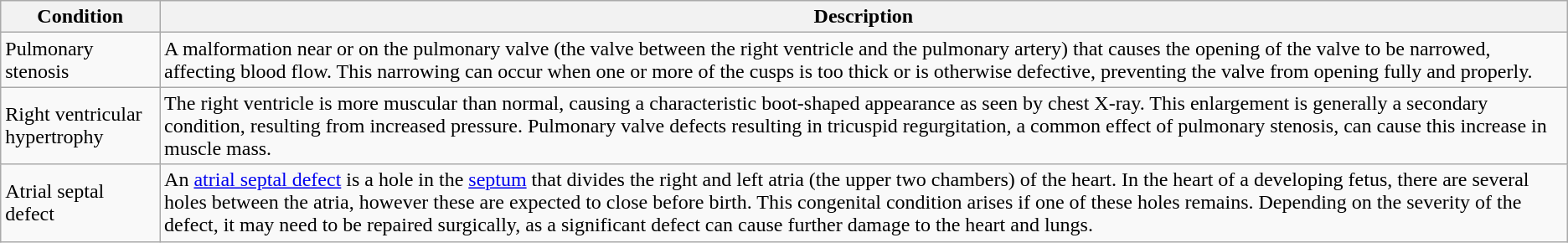<table class="wikitable">
<tr>
<th>Condition</th>
<th>Description</th>
</tr>
<tr>
<td>Pulmonary stenosis</td>
<td>A malformation near or on the pulmonary valve (the valve between the right ventricle and the pulmonary artery) that causes the opening of the valve to be narrowed, affecting blood flow. This narrowing can occur when one or more of the cusps is too thick or is otherwise defective, preventing the valve from opening fully and properly.</td>
</tr>
<tr>
<td>Right ventricular hypertrophy</td>
<td>The right ventricle is more muscular than normal, causing a characteristic boot-shaped appearance as seen by chest X-ray. This enlargement is generally a secondary condition, resulting from increased pressure. Pulmonary valve defects resulting in tricuspid regurgitation, a common effect of pulmonary stenosis, can cause this increase in muscle mass.</td>
</tr>
<tr>
<td>Atrial septal defect</td>
<td>An <a href='#'>atrial septal defect</a> is a hole in the <a href='#'>septum</a> that divides the right and left atria (the upper two chambers) of the heart. In the heart of a developing fetus, there are several holes between the atria, however these are expected to close before birth. This congenital condition arises if one of these holes remains. Depending on the severity of the defect, it may need to be repaired surgically, as a significant defect can cause further damage to the heart and lungs.</td>
</tr>
</table>
